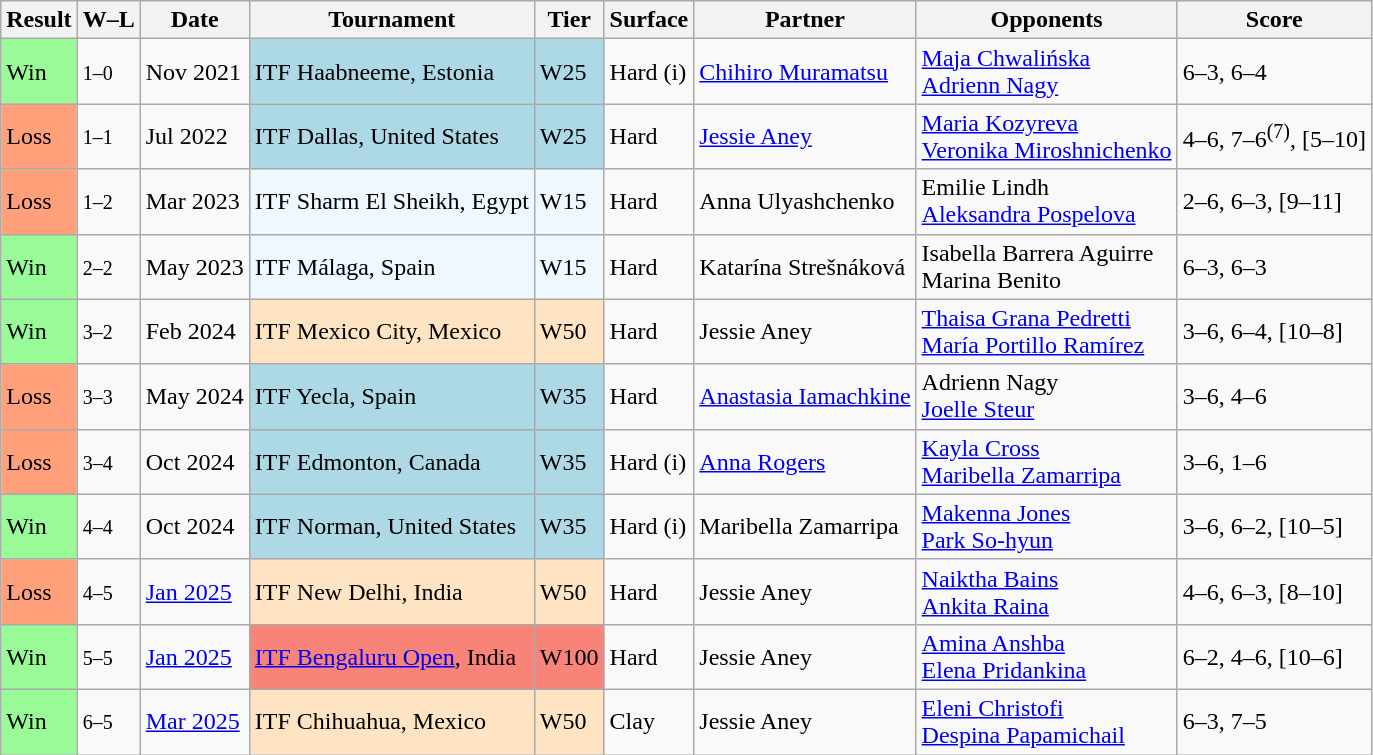<table class="sortable wikitable">
<tr>
<th>Result</th>
<th class="unsortable">W–L</th>
<th>Date</th>
<th>Tournament</th>
<th>Tier</th>
<th>Surface</th>
<th>Partner</th>
<th>Opponents</th>
<th class="unsortable">Score</th>
</tr>
<tr>
<td style="background:#98fb98;">Win</td>
<td><small>1–0</small></td>
<td>Nov 2021</td>
<td style="background:lightblue;">ITF Haabneeme, Estonia</td>
<td style="background:lightblue;">W25</td>
<td>Hard (i)</td>
<td> <a href='#'>Chihiro Muramatsu</a></td>
<td> <a href='#'>Maja Chwalińska</a> <br>  <a href='#'>Adrienn Nagy</a></td>
<td>6–3, 6–4</td>
</tr>
<tr>
<td style="background:#ffa07a">Loss</td>
<td><small>1–1</small></td>
<td>Jul 2022</td>
<td style="background:lightblue;">ITF Dallas, United States</td>
<td style="background:lightblue;">W25</td>
<td>Hard</td>
<td> <a href='#'>Jessie Aney</a></td>
<td> <a href='#'>Maria Kozyreva</a> <br>  <a href='#'>Veronika Miroshnichenko</a></td>
<td>4–6, 7–6<sup>(7)</sup>, [5–10]</td>
</tr>
<tr>
<td style="background:#ffa07a">Loss</td>
<td><small>1–2</small></td>
<td>Mar 2023</td>
<td style="background:#f0f8ff;">ITF Sharm El Sheikh, Egypt</td>
<td style="background:#f0f8ff;">W15</td>
<td>Hard</td>
<td> Anna Ulyashchenko</td>
<td> Emilie Lindh <br>  <a href='#'>Aleksandra Pospelova</a></td>
<td>2–6, 6–3, [9–11]</td>
</tr>
<tr>
<td style="background:#98fb98;">Win</td>
<td><small>2–2</small></td>
<td>May 2023</td>
<td style="background:#f0f8ff;">ITF Málaga, Spain</td>
<td style="background:#f0f8ff;">W15</td>
<td>Hard</td>
<td> Katarína Strešnáková</td>
<td> Isabella Barrera Aguirre <br>  Marina Benito</td>
<td>6–3, 6–3</td>
</tr>
<tr>
<td style="background:#98fb98;">Win</td>
<td><small>3–2</small></td>
<td>Feb 2024</td>
<td style="background:#ffe4c4;">ITF Mexico City, Mexico</td>
<td style="background:#ffe4c4;">W50</td>
<td>Hard</td>
<td> Jessie Aney</td>
<td> <a href='#'>Thaisa Grana Pedretti</a> <br>  <a href='#'>María Portillo Ramírez</a></td>
<td>3–6, 6–4, [10–8]</td>
</tr>
<tr>
<td style="background:#ffa07a">Loss</td>
<td><small>3–3</small></td>
<td>May 2024</td>
<td style="background:lightblue;">ITF Yecla, Spain</td>
<td style="background:lightblue;">W35</td>
<td>Hard</td>
<td> <a href='#'>Anastasia Iamachkine</a></td>
<td> Adrienn Nagy <br>  <a href='#'>Joelle Steur</a></td>
<td>3–6, 4–6</td>
</tr>
<tr>
<td style="background:#ffa07a">Loss</td>
<td><small>3–4</small></td>
<td>Oct 2024</td>
<td style="background:lightblue;">ITF Edmonton, Canada</td>
<td style="background:lightblue;">W35</td>
<td>Hard (i)</td>
<td> <a href='#'>Anna Rogers</a></td>
<td> <a href='#'>Kayla Cross</a> <br>  <a href='#'>Maribella Zamarripa</a></td>
<td>3–6, 1–6</td>
</tr>
<tr>
<td style="background:#98fb98;">Win</td>
<td><small>4–4</small></td>
<td>Oct 2024</td>
<td style="background:lightblue;">ITF Norman, United States</td>
<td style="background:lightblue;">W35</td>
<td>Hard (i)</td>
<td> Maribella Zamarripa</td>
<td> <a href='#'>Makenna Jones</a> <br>  <a href='#'>Park So-hyun</a></td>
<td>3–6, 6–2, [10–5]</td>
</tr>
<tr>
<td style="background:#ffa07a;">Loss</td>
<td><small>4–5</small></td>
<td><a href='#'>Jan 2025</a></td>
<td style="background:#ffe4c4;">ITF New Delhi, India</td>
<td style="background:#ffe4c4;">W50</td>
<td>Hard</td>
<td> Jessie Aney</td>
<td> <a href='#'>Naiktha Bains</a> <br>  <a href='#'>Ankita Raina</a></td>
<td>4–6, 6–3, [8–10]</td>
</tr>
<tr>
<td style="background:#98fb98;">Win</td>
<td><small>5–5</small></td>
<td><a href='#'>Jan 2025</a></td>
<td style="background:#f88379;"><a href='#'>ITF Bengaluru Open</a>, India</td>
<td style="background:#f88379;">W100</td>
<td>Hard</td>
<td> Jessie Aney</td>
<td> <a href='#'>Amina Anshba</a> <br>  <a href='#'>Elena Pridankina</a></td>
<td>6–2, 4–6, [10–6]</td>
</tr>
<tr>
<td style="background:#98fb98;">Win</td>
<td><small>6–5</small></td>
<td><a href='#'>Mar 2025</a></td>
<td style="background:#ffe4c4;">ITF Chihuahua, Mexico</td>
<td style="background:#ffe4c4;">W50</td>
<td>Clay</td>
<td> Jessie Aney</td>
<td> <a href='#'>Eleni Christofi</a> <br>  <a href='#'>Despina Papamichail</a></td>
<td>6–3, 7–5</td>
</tr>
</table>
